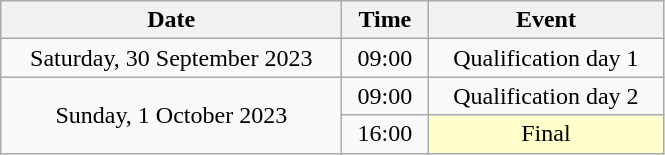<table class = "wikitable" style="text-align:center;">
<tr>
<th width=220>Date</th>
<th width=50>Time</th>
<th width=150>Event</th>
</tr>
<tr>
<td>Saturday, 30 September 2023</td>
<td>09:00</td>
<td>Qualification day 1</td>
</tr>
<tr>
<td rowspan=2>Sunday, 1 October 2023</td>
<td>09:00</td>
<td>Qualification day 2</td>
</tr>
<tr>
<td>16:00</td>
<td bgcolor=ffffcc>Final</td>
</tr>
</table>
